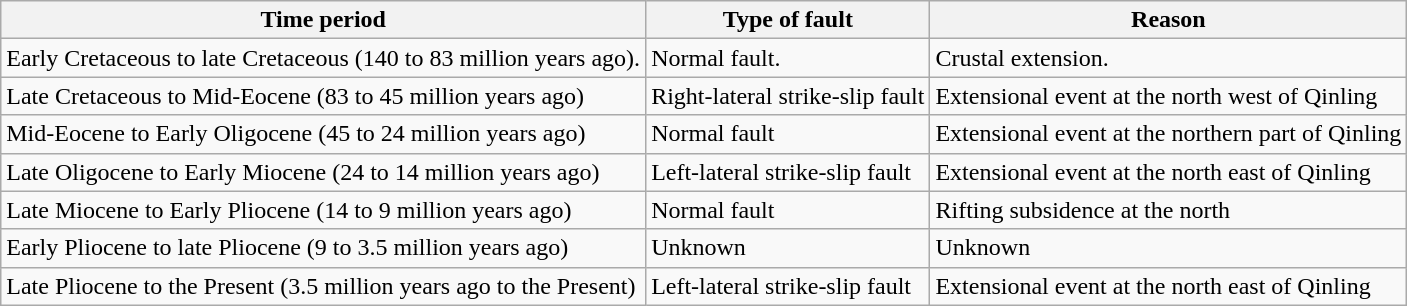<table class="wikitable">
<tr>
<th>Time period</th>
<th>Type of fault</th>
<th>Reason</th>
</tr>
<tr>
<td>Early Cretaceous to late Cretaceous (140 to 83 million years ago).</td>
<td>Normal fault.</td>
<td>Crustal extension.</td>
</tr>
<tr>
<td>Late Cretaceous to Mid-Eocene (83 to 45 million years ago)</td>
<td>Right-lateral strike-slip fault</td>
<td>Extensional event at the north west of Qinling</td>
</tr>
<tr>
<td>Mid-Eocene to Early Oligocene (45 to 24 million years ago)</td>
<td>Normal fault</td>
<td>Extensional event at the northern part of Qinling</td>
</tr>
<tr>
<td>Late Oligocene to Early Miocene (24 to 14 million years ago)</td>
<td>Left-lateral strike-slip fault</td>
<td>Extensional event at the north east of Qinling</td>
</tr>
<tr>
<td>Late Miocene to Early Pliocene (14 to 9 million years ago)</td>
<td>Normal fault</td>
<td>Rifting subsidence at the north</td>
</tr>
<tr>
<td>Early Pliocene to late Pliocene (9 to 3.5 million years ago)</td>
<td>Unknown</td>
<td>Unknown</td>
</tr>
<tr>
<td>Late Pliocene to the Present (3.5 million years ago to the Present)</td>
<td>Left-lateral strike-slip fault</td>
<td>Extensional event at the north east of Qinling</td>
</tr>
</table>
